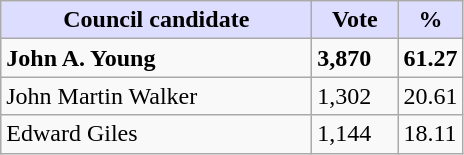<table class="wikitable">
<tr>
<th style="background:#ddf; width:200px;">Council candidate</th>
<th style="background:#ddf; width:50px;">Vote</th>
<th style="background:#ddf; width:30px;">%</th>
</tr>
<tr>
<td><strong>John A. Young</strong></td>
<td><strong>3,870</strong></td>
<td><strong>61.27</strong></td>
</tr>
<tr>
<td>John Martin Walker</td>
<td>1,302</td>
<td>20.61</td>
</tr>
<tr>
<td>Edward Giles</td>
<td>1,144</td>
<td>18.11</td>
</tr>
</table>
